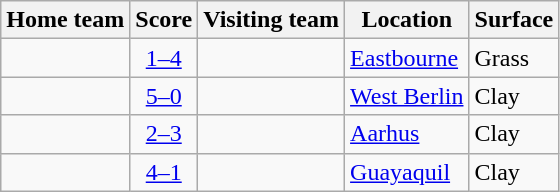<table class="wikitable" style="border:1px solid #aaa;">
<tr>
<th>Home team</th>
<th>Score</th>
<th>Visiting team</th>
<th>Location</th>
<th>Surface</th>
</tr>
<tr>
<td></td>
<td style="text-align:center;"><a href='#'>1–4</a></td>
<td><strong></strong></td>
<td><a href='#'>Eastbourne</a></td>
<td>Grass</td>
</tr>
<tr>
<td><strong></strong></td>
<td style="text-align:center;"><a href='#'>5–0</a></td>
<td></td>
<td><a href='#'>West Berlin</a></td>
<td>Clay</td>
</tr>
<tr>
<td></td>
<td style="text-align:center;"><a href='#'>2–3</a></td>
<td><strong></strong></td>
<td><a href='#'>Aarhus</a></td>
<td>Clay</td>
</tr>
<tr>
<td><strong></strong></td>
<td style="text-align:center;"><a href='#'>4–1</a></td>
<td></td>
<td><a href='#'>Guayaquil</a></td>
<td>Clay</td>
</tr>
</table>
